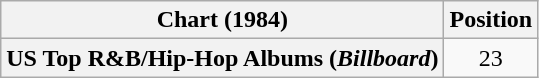<table class="wikitable plainrowheaders">
<tr>
<th>Chart (1984)</th>
<th>Position</th>
</tr>
<tr>
<th scope="row">US Top R&B/Hip-Hop Albums (<em>Billboard</em>)</th>
<td align="center">23</td>
</tr>
</table>
